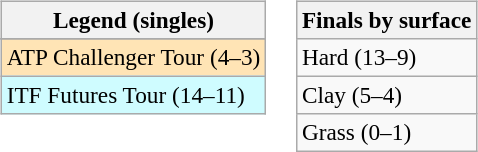<table>
<tr valign=top>
<td><br><table class=wikitable style=font-size:97%>
<tr>
<th>Legend (singles)</th>
</tr>
<tr bgcolor=e5d1cb>
</tr>
<tr bgcolor=moccasin>
<td>ATP Challenger Tour (4–3)</td>
</tr>
<tr bgcolor=cffcff>
<td>ITF Futures Tour (14–11)</td>
</tr>
</table>
</td>
<td><br><table class=wikitable style=font-size:97%>
<tr>
<th>Finals by surface</th>
</tr>
<tr>
<td>Hard (13–9)</td>
</tr>
<tr>
<td>Clay (5–4)</td>
</tr>
<tr>
<td>Grass (0–1)</td>
</tr>
</table>
</td>
</tr>
</table>
